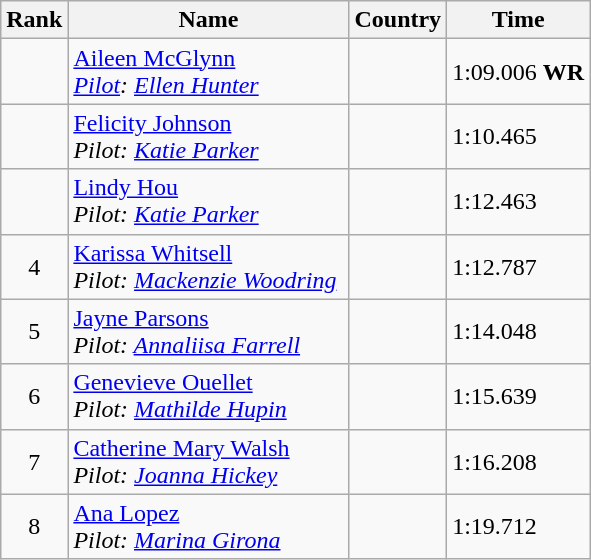<table class="wikitable sortable">
<tr>
<th width=20>Rank</th>
<th width=180>Name</th>
<th>Country</th>
<th>Time</th>
</tr>
<tr>
<td align=center></td>
<td><a href='#'>Aileen McGlynn</a><br><em><a href='#'>Pilot</a>: <a href='#'>Ellen Hunter</a></em></td>
<td></td>
<td>1:09.006 <strong>WR</strong></td>
</tr>
<tr>
<td align=center></td>
<td><a href='#'>Felicity Johnson</a><br><em>Pilot: <a href='#'>Katie Parker</a></em></td>
<td></td>
<td>1:10.465</td>
</tr>
<tr>
<td align=center></td>
<td><a href='#'>Lindy Hou</a><br><em>Pilot: <a href='#'>Katie Parker</a></em></td>
<td></td>
<td>1:12.463</td>
</tr>
<tr>
<td align=center>4</td>
<td><a href='#'>Karissa Whitsell</a><br><em>Pilot: <a href='#'>Mackenzie Woodring</a></em></td>
<td></td>
<td>1:12.787</td>
</tr>
<tr>
<td align=center>5</td>
<td><a href='#'>Jayne Parsons</a><br><em>Pilot: <a href='#'>Annaliisa Farrell</a></em></td>
<td></td>
<td>1:14.048</td>
</tr>
<tr>
<td align=center>6</td>
<td><a href='#'>Genevieve Ouellet</a><br><em>Pilot: <a href='#'>Mathilde Hupin</a></em></td>
<td></td>
<td>1:15.639</td>
</tr>
<tr>
<td align=center>7</td>
<td><a href='#'>Catherine Mary Walsh</a><br><em>Pilot: <a href='#'>Joanna Hickey</a></em></td>
<td></td>
<td>1:16.208</td>
</tr>
<tr>
<td align=center>8</td>
<td><a href='#'>Ana Lopez</a><br><em>Pilot: <a href='#'>Marina Girona</a></em></td>
<td></td>
<td>1:19.712</td>
</tr>
</table>
